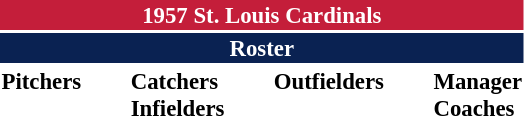<table class="toccolours" style="font-size: 95%;">
<tr>
<th colspan="10" style="background-color: #c41e3a; color: white; text-align: center;">1957 St. Louis Cardinals</th>
</tr>
<tr>
<td colspan="10" style="background-color: #0a2252; color: white; text-align: center;"><strong>Roster</strong></td>
</tr>
<tr>
<td valign="top"><strong>Pitchers</strong><br>

















</td>
<td width="25px"></td>
<td valign="top"><strong>Catchers</strong><br>


<strong>Infielders</strong>






</td>
<td width="25px"></td>
<td valign="top"><strong>Outfielders</strong><br>








</td>
<td width="25px"></td>
<td valign="top"><strong>Manager</strong><br>
<strong>Coaches</strong>




</td>
</tr>
</table>
